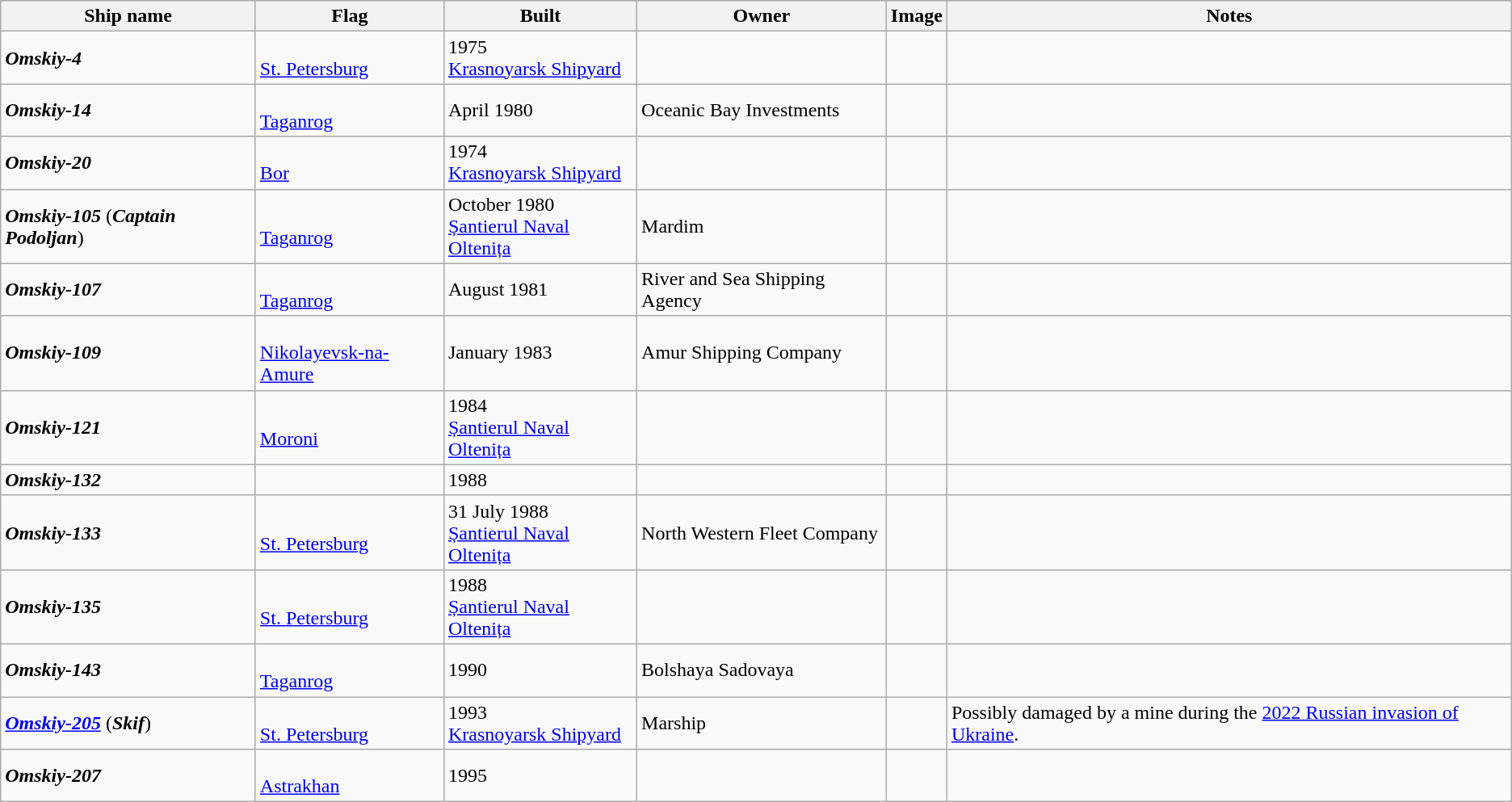<table class="wikitable sortable">
<tr>
<th>Ship name</th>
<th>Flag</th>
<th>Built</th>
<th>Owner</th>
<th>Image</th>
<th>Notes</th>
</tr>
<tr>
<td><strong><em>Omskiy-4</em></strong><br></td>
<td><br><a href='#'>St. Petersburg</a></td>
<td>1975<br><a href='#'>Krasnoyarsk Shipyard</a></td>
<td></td>
<td></td>
<td></td>
</tr>
<tr>
<td><strong><em>Omskiy-14</em></strong><br></td>
<td><br><a href='#'>Taganrog</a></td>
<td>April 1980</td>
<td>Oceanic Bay Investments</td>
<td></td>
<td></td>
</tr>
<tr>
<td><strong><em>Omskiy-20</em></strong><br></td>
<td><br><a href='#'>Bor</a></td>
<td>1974<br><a href='#'>Krasnoyarsk Shipyard</a></td>
<td></td>
<td></td>
<td></td>
</tr>
<tr>
<td><strong><em>Omskiy-105</em></strong> (<strong><em>Captain Podoljan</em></strong>)<br></td>
<td><br><a href='#'>Taganrog</a></td>
<td>October 1980<br><a href='#'>Șantierul Naval Oltenița</a></td>
<td>Mardim</td>
<td></td>
<td></td>
</tr>
<tr>
<td><strong><em>Omskiy-107</em></strong><br></td>
<td><br><a href='#'>Taganrog</a></td>
<td>August 1981</td>
<td>River and Sea Shipping Agency</td>
<td></td>
<td></td>
</tr>
<tr>
<td><strong><em>Omskiy-109</em></strong></td>
<td><br><a href='#'>Nikolayevsk-na-Amure</a></td>
<td>January 1983</td>
<td>Amur Shipping Company</td>
<td></td>
<td></td>
</tr>
<tr>
<td><strong><em>Omskiy-121</em></strong><br></td>
<td><br><a href='#'>Moroni</a></td>
<td>1984<br><a href='#'>Șantierul Naval Oltenița</a></td>
<td></td>
<td></td>
<td></td>
</tr>
<tr>
<td><strong><em>Omskiy-132</em></strong><br></td>
<td></td>
<td>1988</td>
<td></td>
<td></td>
<td></td>
</tr>
<tr>
<td><strong><em>Omskiy-133</em></strong><br></td>
<td><br><a href='#'>St. Petersburg</a></td>
<td>31 July 1988<br><a href='#'>Șantierul Naval Oltenița</a></td>
<td>North Western Fleet Company</td>
<td></td>
<td></td>
</tr>
<tr>
<td><strong><em>Omskiy-135</em></strong><br></td>
<td><br><a href='#'>St. Petersburg</a></td>
<td>1988<br><a href='#'>Șantierul Naval Oltenița</a></td>
<td></td>
<td></td>
<td></td>
</tr>
<tr>
<td><strong><em>Omskiy-143</em></strong><br></td>
<td><br><a href='#'>Taganrog</a></td>
<td>1990</td>
<td>Bolshaya Sadovaya</td>
<td></td>
<td></td>
</tr>
<tr>
<td><em><a href='#'><strong>Omskiy-205</strong></a></em> (<strong><em>Skif</em></strong>)<br></td>
<td><br><a href='#'>St. Petersburg</a></td>
<td>1993<br><a href='#'>Krasnoyarsk Shipyard</a></td>
<td>Marship</td>
<td></td>
<td>Possibly damaged by a mine during the <a href='#'>2022 Russian invasion of Ukraine</a>.</td>
</tr>
<tr>
<td><strong><em>Omskiy-207</em></strong><br></td>
<td><br><a href='#'>Astrakhan</a></td>
<td>1995</td>
<td></td>
<td></td>
<td></td>
</tr>
</table>
